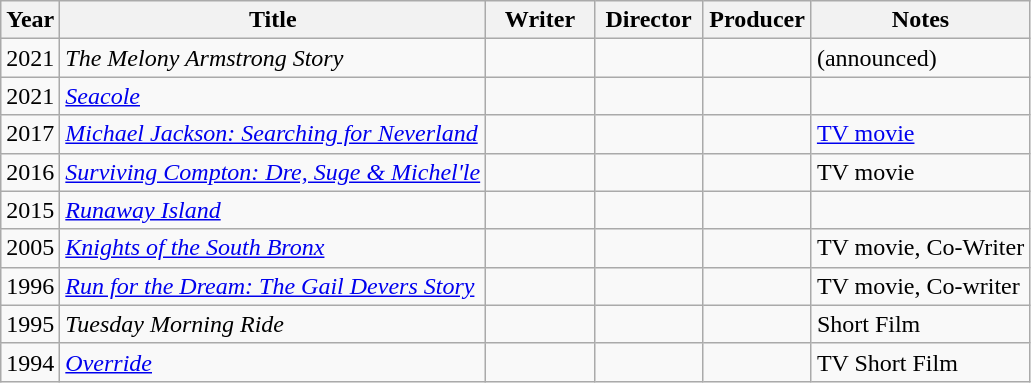<table class="wikitable">
<tr>
<th>Year</th>
<th>Title</th>
<th width=65>Writer</th>
<th width=65>Director</th>
<th width=65>Producer</th>
<th>Notes</th>
</tr>
<tr>
<td>2021</td>
<td><em>The Melony Armstrong Story</em></td>
<td></td>
<td></td>
<td></td>
<td>(announced)</td>
</tr>
<tr>
<td>2021</td>
<td><em><a href='#'>Seacole</a></em></td>
<td></td>
<td></td>
<td></td>
<td></td>
</tr>
<tr>
<td>2017</td>
<td><em><a href='#'>Michael Jackson: Searching for Neverland</a></em></td>
<td></td>
<td></td>
<td></td>
<td><a href='#'>TV movie</a></td>
</tr>
<tr>
<td>2016</td>
<td><em><a href='#'>Surviving Compton: Dre, Suge & Michel'le</a></em></td>
<td></td>
<td></td>
<td></td>
<td>TV movie</td>
</tr>
<tr>
<td>2015</td>
<td><em><a href='#'>Runaway Island</a></em></td>
<td></td>
<td></td>
<td></td>
<td></td>
</tr>
<tr>
<td>2005</td>
<td><em><a href='#'>Knights of the South Bronx</a></em></td>
<td></td>
<td></td>
<td></td>
<td>TV movie, Co-Writer</td>
</tr>
<tr>
<td>1996</td>
<td><em><a href='#'>Run for the Dream: The Gail Devers Story</a></em></td>
<td></td>
<td></td>
<td></td>
<td>TV movie, Co-writer</td>
</tr>
<tr>
<td>1995</td>
<td><em>Tuesday Morning Ride</em></td>
<td></td>
<td></td>
<td></td>
<td>Short Film</td>
</tr>
<tr>
<td>1994</td>
<td><em><a href='#'>Override</a></em></td>
<td></td>
<td></td>
<td></td>
<td>TV Short Film</td>
</tr>
</table>
